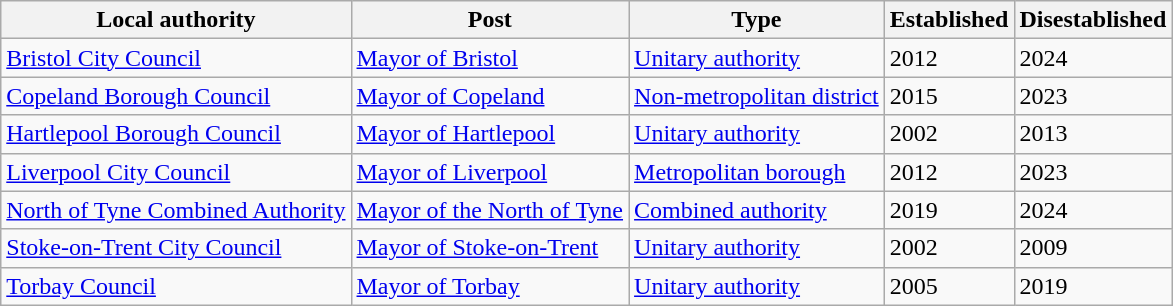<table class="wikitable sortable">
<tr>
<th>Local authority</th>
<th>Post</th>
<th>Type</th>
<th>Established</th>
<th>Disestablished</th>
</tr>
<tr>
<td><a href='#'>Bristol City Council</a></td>
<td><a href='#'>Mayor of Bristol</a></td>
<td><a href='#'>Unitary authority</a></td>
<td>2012</td>
<td>2024</td>
</tr>
<tr>
<td><a href='#'>Copeland Borough Council</a></td>
<td><a href='#'>Mayor of Copeland</a></td>
<td><a href='#'>Non-metropolitan district</a></td>
<td>2015</td>
<td>2023</td>
</tr>
<tr>
<td><a href='#'>Hartlepool Borough Council</a></td>
<td><a href='#'>Mayor of Hartlepool</a></td>
<td><a href='#'>Unitary authority</a></td>
<td>2002</td>
<td>2013</td>
</tr>
<tr>
<td><a href='#'>Liverpool City Council</a></td>
<td><a href='#'>Mayor of Liverpool</a></td>
<td><a href='#'>Metropolitan borough</a></td>
<td>2012</td>
<td>2023</td>
</tr>
<tr>
<td><a href='#'>North of Tyne Combined Authority</a></td>
<td><a href='#'>Mayor of the North of Tyne</a></td>
<td><a href='#'>Combined authority</a></td>
<td>2019</td>
<td>2024</td>
</tr>
<tr>
<td><a href='#'>Stoke-on-Trent City Council</a></td>
<td><a href='#'>Mayor of Stoke-on-Trent</a></td>
<td><a href='#'>Unitary authority</a></td>
<td>2002</td>
<td>2009</td>
</tr>
<tr>
<td><a href='#'>Torbay Council</a></td>
<td><a href='#'>Mayor of Torbay</a></td>
<td><a href='#'>Unitary authority</a></td>
<td>2005</td>
<td>2019</td>
</tr>
</table>
